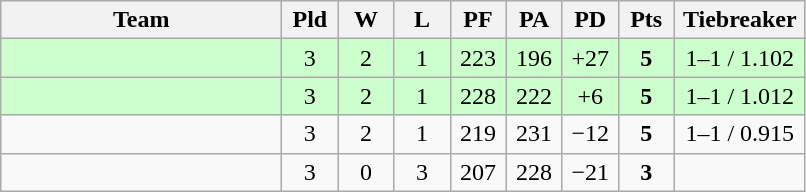<table class=wikitable style="text-align:center">
<tr>
<th width=180>Team</th>
<th width=30>Pld</th>
<th width=30>W</th>
<th width=30>L</th>
<th width=30>PF</th>
<th width=30>PA</th>
<th width=30>PD</th>
<th width=30>Pts</th>
<th width=80>Tiebreaker</th>
</tr>
<tr bgcolor="#ccffcc">
<td align=left></td>
<td>3</td>
<td>2</td>
<td>1</td>
<td>223</td>
<td>196</td>
<td>+27</td>
<td><strong>5</strong></td>
<td>1–1 / 1.102</td>
</tr>
<tr bgcolor="#ccffcc">
<td align=left></td>
<td>3</td>
<td>2</td>
<td>1</td>
<td>228</td>
<td>222</td>
<td>+6</td>
<td><strong>5</strong></td>
<td>1–1 / 1.012</td>
</tr>
<tr align=center>
<td align=left></td>
<td>3</td>
<td>2</td>
<td>1</td>
<td>219</td>
<td>231</td>
<td>−12</td>
<td><strong>5</strong></td>
<td>1–1 / 0.915</td>
</tr>
<tr align=center>
<td align=left></td>
<td>3</td>
<td>0</td>
<td>3</td>
<td>207</td>
<td>228</td>
<td>−21</td>
<td><strong>3</strong></td>
<td></td>
</tr>
</table>
